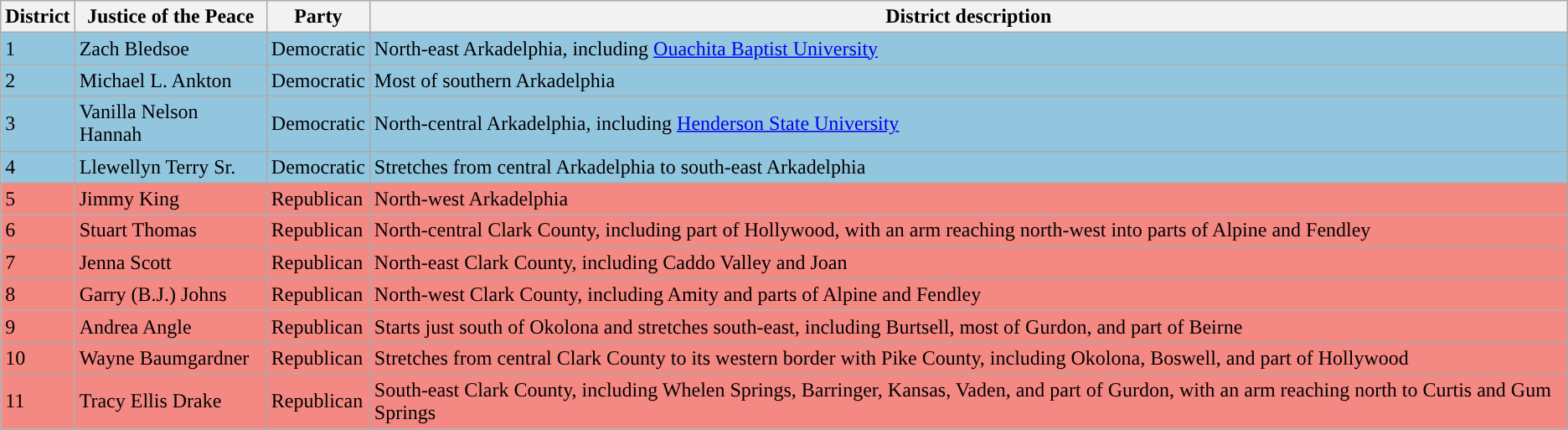<table class="wikitable">
<tr>
<th>District</th>
<th>Justice of the Peace</th>
<th>Party</th>
<th>District description</th>
</tr>
<tr style="background-color:#92C5DE;">
<td>1</td>
<td>Zach Bledsoe</td>
<td>Democratic</td>
<td>North-east Arkadelphia, including <a href='#'>Ouachita Baptist University</a></td>
</tr>
<tr style="background-color:#92C5DE;">
<td>2</td>
<td>Michael L. Ankton</td>
<td>Democratic</td>
<td>Most of southern Arkadelphia</td>
</tr>
<tr style="background-color:#92C5DE;">
<td>3</td>
<td>Vanilla Nelson Hannah</td>
<td>Democratic</td>
<td>North-central Arkadelphia, including <a href='#'>Henderson State University</a></td>
</tr>
<tr style="background-color:#92C5DE;">
<td>4</td>
<td>Llewellyn Terry Sr.</td>
<td>Democratic</td>
<td>Stretches from central Arkadelphia to south-east Arkadelphia</td>
</tr>
<tr style="background-color:#F48882;">
<td>5</td>
<td>Jimmy King</td>
<td>Republican</td>
<td>North-west Arkadelphia</td>
</tr>
<tr style="background-color:#F48882;">
<td>6</td>
<td>Stuart Thomas</td>
<td>Republican</td>
<td>North-central Clark County, including part of Hollywood, with an arm reaching north-west into parts of Alpine and Fendley</td>
</tr>
<tr style="background-color:#F48882;">
<td>7</td>
<td>Jenna Scott</td>
<td>Republican</td>
<td>North-east Clark County, including Caddo Valley and Joan</td>
</tr>
<tr style="background-color:#F48882;">
<td>8</td>
<td>Garry (B.J.) Johns</td>
<td>Republican</td>
<td>North-west Clark County, including Amity and parts of Alpine and Fendley</td>
</tr>
<tr style="background-color:#F48882;">
<td>9</td>
<td>Andrea Angle</td>
<td>Republican</td>
<td>Starts just south of Okolona and stretches south-east, including Burtsell, most of Gurdon, and part of Beirne</td>
</tr>
<tr style="background-color:#F48882;">
<td>10</td>
<td>Wayne Baumgardner</td>
<td>Republican</td>
<td>Stretches from central Clark County to its western border with Pike County, including Okolona, Boswell, and part of Hollywood</td>
</tr>
<tr style="background-color:#F48882;">
<td>11</td>
<td>Tracy Ellis Drake</td>
<td>Republican</td>
<td>South-east Clark County, including Whelen Springs, Barringer, Kansas, Vaden, and part of Gurdon, with an arm reaching north to Curtis and Gum Springs</td>
</tr>
</table>
